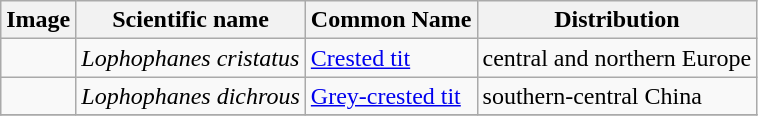<table class="wikitable">
<tr>
<th>Image</th>
<th>Scientific name</th>
<th>Common Name</th>
<th>Distribution</th>
</tr>
<tr>
<td></td>
<td><em>Lophophanes cristatus</em></td>
<td><a href='#'>Crested tit</a></td>
<td>central and northern Europe</td>
</tr>
<tr>
<td></td>
<td><em>Lophophanes dichrous</em></td>
<td><a href='#'>Grey-crested tit</a></td>
<td>southern-central China</td>
</tr>
<tr>
</tr>
</table>
